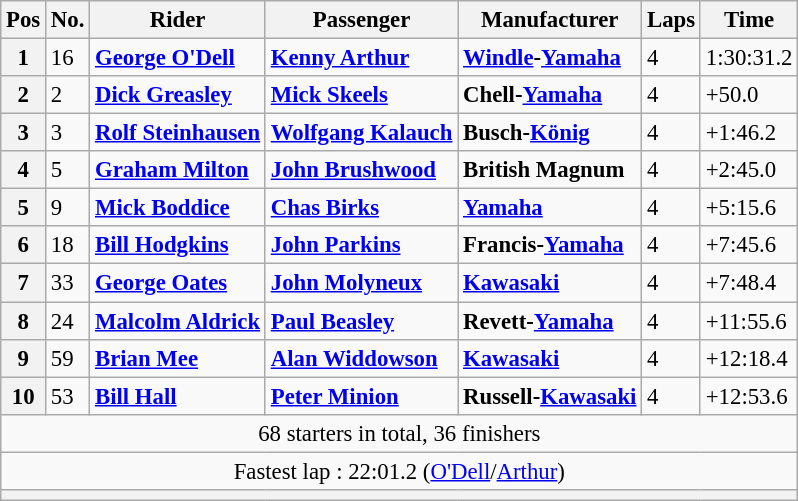<table class="wikitable" style="font-size: 95%;">
<tr>
<th>Pos</th>
<th>No.</th>
<th>Rider</th>
<th>Passenger</th>
<th>Manufacturer</th>
<th>Laps</th>
<th>Time</th>
</tr>
<tr>
<th>1</th>
<td>16</td>
<td> <strong><a href='#'>George O'Dell</a></strong></td>
<td> <strong><a href='#'>Kenny Arthur</a></strong></td>
<td><strong><a href='#'>Windle</a>-<a href='#'>Yamaha</a></strong></td>
<td>4</td>
<td>1:30:31.2</td>
</tr>
<tr>
<th>2</th>
<td>2</td>
<td> <strong><a href='#'>Dick Greasley</a></strong></td>
<td> <strong><a href='#'>Mick Skeels</a></strong></td>
<td><strong>Chell-<a href='#'>Yamaha</a></strong></td>
<td>4</td>
<td>+50.0</td>
</tr>
<tr>
<th>3</th>
<td>3</td>
<td> <strong><a href='#'>Rolf Steinhausen</a></strong></td>
<td> <strong><a href='#'>Wolfgang Kalauch</a></strong></td>
<td><strong>Busch-<a href='#'>König</a></strong></td>
<td>4</td>
<td>+1:46.2</td>
</tr>
<tr>
<th>4</th>
<td>5</td>
<td> <strong><a href='#'>Graham Milton</a></strong></td>
<td> <strong><a href='#'>John Brushwood</a></strong></td>
<td><strong>British Magnum</strong></td>
<td>4</td>
<td>+2:45.0</td>
</tr>
<tr>
<th>5</th>
<td>9</td>
<td> <strong><a href='#'>Mick Boddice</a></strong></td>
<td> <strong><a href='#'>Chas Birks</a></strong></td>
<td><strong><a href='#'>Yamaha</a></strong></td>
<td>4</td>
<td>+5:15.6</td>
</tr>
<tr>
<th>6</th>
<td>18</td>
<td> <strong><a href='#'>Bill Hodgkins</a></strong></td>
<td> <strong><a href='#'>John Parkins</a></strong></td>
<td><strong>Francis-<a href='#'>Yamaha</a></strong></td>
<td>4</td>
<td>+7:45.6</td>
</tr>
<tr>
<th>7</th>
<td>33</td>
<td> <strong><a href='#'>George Oates</a></strong></td>
<td> <strong><a href='#'>John Molyneux</a></strong></td>
<td><strong><a href='#'>Kawasaki</a></strong></td>
<td>4</td>
<td>+7:48.4</td>
</tr>
<tr>
<th>8</th>
<td>24</td>
<td> <strong><a href='#'>Malcolm Aldrick</a></strong></td>
<td> <strong><a href='#'>Paul Beasley</a></strong></td>
<td><strong>Revett-<a href='#'>Yamaha</a></strong></td>
<td>4</td>
<td>+11:55.6</td>
</tr>
<tr>
<th>9</th>
<td>59</td>
<td> <strong><a href='#'>Brian Mee</a></strong></td>
<td> <strong><a href='#'>Alan Widdowson</a></strong></td>
<td><strong><a href='#'>Kawasaki</a></strong></td>
<td>4</td>
<td>+12:18.4</td>
</tr>
<tr>
<th>10</th>
<td>53</td>
<td> <strong><a href='#'>Bill Hall</a></strong></td>
<td> <strong><a href='#'>Peter Minion</a></strong></td>
<td><strong>Russell-<a href='#'>Kawasaki</a></strong></td>
<td>4</td>
<td>+12:53.6</td>
</tr>
<tr>
<td colspan=7 align=center>68 starters in total, 36 finishers</td>
</tr>
<tr>
<td colspan=7 align=center>Fastest lap : 22:01.2 (<a href='#'>O'Dell</a>/<a href='#'>Arthur</a>)</td>
</tr>
<tr>
<th colspan=7></th>
</tr>
</table>
